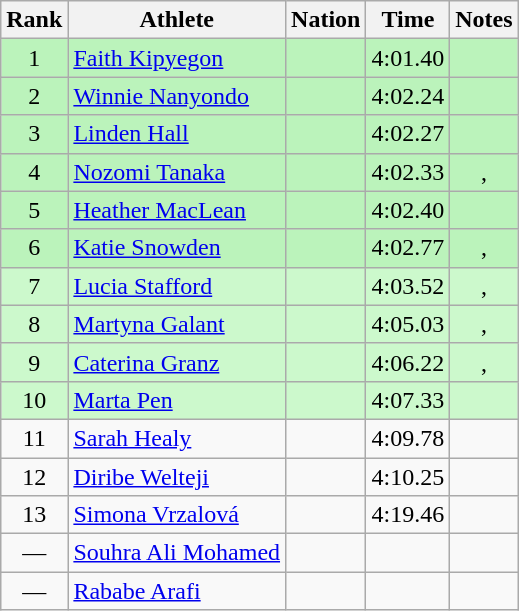<table class="wikitable sortable" style="text-align:center">
<tr>
<th>Rank</th>
<th>Athlete</th>
<th>Nation</th>
<th>Time</th>
<th>Notes</th>
</tr>
<tr bgcolor="#bbf3bb">
<td>1</td>
<td align="left"><a href='#'>Faith Kipyegon</a></td>
<td align="left"></td>
<td>4:01.40</td>
<td></td>
</tr>
<tr bgcolor="#bbf3bb">
<td>2</td>
<td align="left"><a href='#'>Winnie Nanyondo</a></td>
<td align=left></td>
<td>4:02.24</td>
<td></td>
</tr>
<tr bgcolor="#bbf3bb">
<td>3</td>
<td align="left"><a href='#'>Linden Hall</a></td>
<td align="left"></td>
<td>4:02.27</td>
<td></td>
</tr>
<tr bgcolor="#bbf3bb">
<td>4</td>
<td align="left"><a href='#'>Nozomi Tanaka</a></td>
<td align="left"></td>
<td>4:02.33</td>
<td>, </td>
</tr>
<tr bgcolor="#bbf3bb">
<td>5</td>
<td align="left"><a href='#'>Heather MacLean</a></td>
<td align="left"></td>
<td>4:02.40</td>
<td></td>
</tr>
<tr bgcolor="#bbf3bb">
<td>6</td>
<td align="left"><a href='#'>Katie Snowden</a></td>
<td align="left"></td>
<td>4:02.77</td>
<td>, </td>
</tr>
<tr bgcolor=ccf9cc>
<td>7</td>
<td align="left"><a href='#'>Lucia Stafford</a></td>
<td align="left"></td>
<td>4:03.52</td>
<td>, </td>
</tr>
<tr bgcolor=ccf9cc>
<td>8</td>
<td align="left"><a href='#'>Martyna Galant</a></td>
<td align="left"></td>
<td>4:05.03</td>
<td>, </td>
</tr>
<tr bgcolor=ccf9cc>
<td>9</td>
<td align="left"><a href='#'>Caterina Granz</a></td>
<td align="left"></td>
<td>4:06.22</td>
<td>, </td>
</tr>
<tr bgcolor=ccf9cc>
<td>10</td>
<td align="left"><a href='#'>Marta Pen</a></td>
<td align="left"></td>
<td>4:07.33</td>
<td></td>
</tr>
<tr>
<td>11</td>
<td align="left"><a href='#'>Sarah Healy</a></td>
<td align="left"></td>
<td>4:09.78</td>
<td></td>
</tr>
<tr>
<td>12</td>
<td align="left"><a href='#'>Diribe Welteji</a></td>
<td align="left"></td>
<td>4:10.25</td>
<td></td>
</tr>
<tr>
<td>13</td>
<td align="left"><a href='#'>Simona Vrzalová</a></td>
<td align="left"></td>
<td>4:19.46</td>
<td></td>
</tr>
<tr>
<td>—</td>
<td align="left"><a href='#'>Souhra Ali Mohamed</a></td>
<td align="left"></td>
<td></td>
<td></td>
</tr>
<tr>
<td>—</td>
<td align="left"><a href='#'>Rababe Arafi</a></td>
<td align="left"></td>
<td></td>
<td></td>
</tr>
</table>
